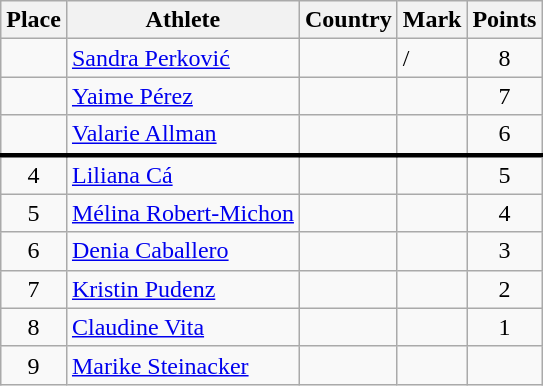<table class="wikitable">
<tr>
<th>Place</th>
<th>Athlete</th>
<th>Country</th>
<th>Mark</th>
<th>Points</th>
</tr>
<tr>
<td align=center></td>
<td><a href='#'>Sandra Perković</a></td>
<td></td>
<td> /<br><em></em></td>
<td align=center>8</td>
</tr>
<tr>
<td align=center></td>
<td><a href='#'>Yaime Pérez</a></td>
<td></td>
<td></td>
<td align=center>7</td>
</tr>
<tr>
<td align=center></td>
<td><a href='#'>Valarie Allman</a></td>
<td></td>
<td></td>
<td align=center>6</td>
</tr>
<tr style="border-top:3px solid black;">
<td align=center>4</td>
<td><a href='#'>Liliana Cá</a></td>
<td></td>
<td></td>
<td align=center>5</td>
</tr>
<tr>
<td align=center>5</td>
<td><a href='#'>Mélina Robert-Michon</a></td>
<td></td>
<td></td>
<td align=center>4</td>
</tr>
<tr>
<td align=center>6</td>
<td><a href='#'>Denia Caballero</a></td>
<td></td>
<td></td>
<td align=center>3</td>
</tr>
<tr>
<td align=center>7</td>
<td><a href='#'>Kristin Pudenz</a></td>
<td></td>
<td></td>
<td align=center>2</td>
</tr>
<tr>
<td align=center>8</td>
<td><a href='#'>Claudine Vita</a></td>
<td></td>
<td></td>
<td align=center>1</td>
</tr>
<tr>
<td align=center>9</td>
<td><a href='#'>Marike Steinacker</a></td>
<td></td>
<td></td>
<td align=center></td>
</tr>
</table>
